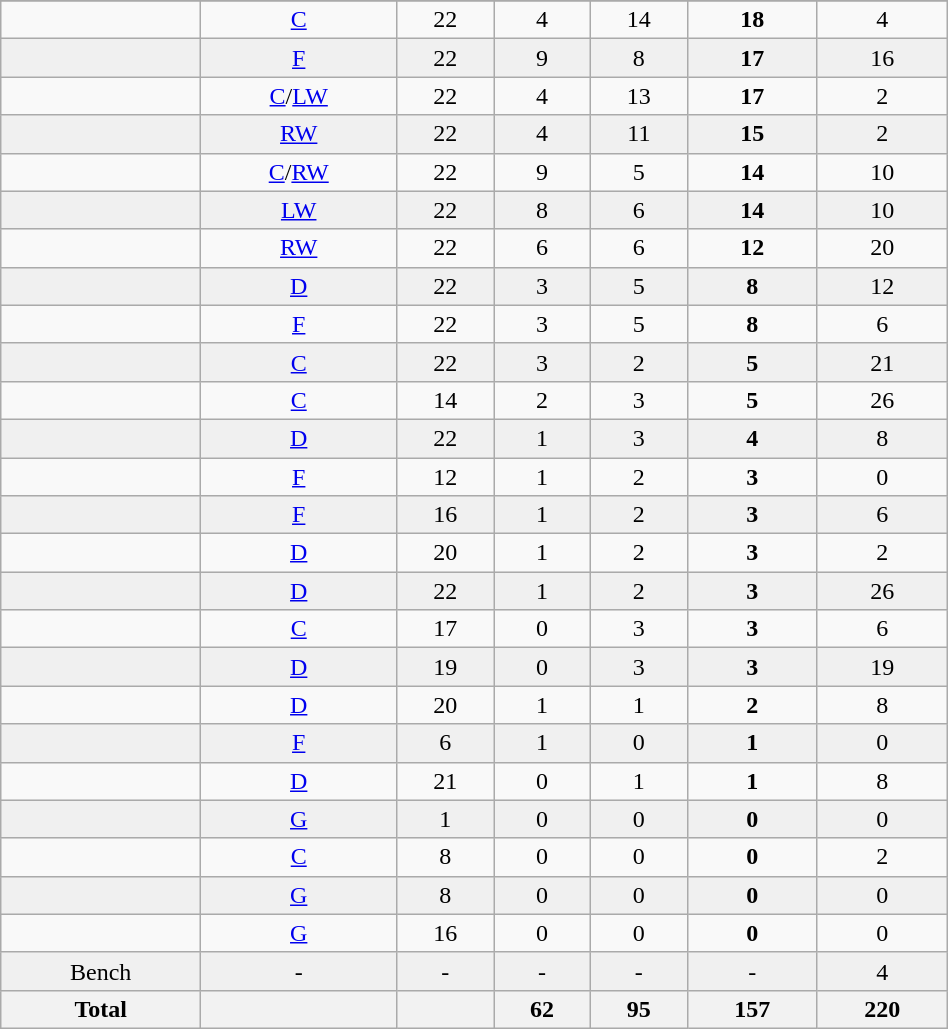<table class="wikitable sortable" width ="50%">
<tr align="center">
</tr>
<tr align="center" bgcolor="">
<td></td>
<td><a href='#'>C</a></td>
<td>22</td>
<td>4</td>
<td>14</td>
<td><strong>18</strong></td>
<td>4</td>
</tr>
<tr align="center" bgcolor="f0f0f0">
<td></td>
<td><a href='#'>F</a></td>
<td>22</td>
<td>9</td>
<td>8</td>
<td><strong>17</strong></td>
<td>16</td>
</tr>
<tr align="center" bgcolor="">
<td></td>
<td><a href='#'>C</a>/<a href='#'>LW</a></td>
<td>22</td>
<td>4</td>
<td>13</td>
<td><strong>17</strong></td>
<td>2</td>
</tr>
<tr align="center" bgcolor="f0f0f0">
<td></td>
<td><a href='#'>RW</a></td>
<td>22</td>
<td>4</td>
<td>11</td>
<td><strong>15</strong></td>
<td>2</td>
</tr>
<tr align="center" bgcolor="">
<td></td>
<td><a href='#'>C</a>/<a href='#'>RW</a></td>
<td>22</td>
<td>9</td>
<td>5</td>
<td><strong>14</strong></td>
<td>10</td>
</tr>
<tr align="center" bgcolor="f0f0f0">
<td></td>
<td><a href='#'>LW</a></td>
<td>22</td>
<td>8</td>
<td>6</td>
<td><strong>14</strong></td>
<td>10</td>
</tr>
<tr align="center" bgcolor="">
<td></td>
<td><a href='#'>RW</a></td>
<td>22</td>
<td>6</td>
<td>6</td>
<td><strong>12</strong></td>
<td>20</td>
</tr>
<tr align="center" bgcolor="f0f0f0">
<td></td>
<td><a href='#'>D</a></td>
<td>22</td>
<td>3</td>
<td>5</td>
<td><strong>8</strong></td>
<td>12</td>
</tr>
<tr align="center" bgcolor="">
<td></td>
<td><a href='#'>F</a></td>
<td>22</td>
<td>3</td>
<td>5</td>
<td><strong>8</strong></td>
<td>6</td>
</tr>
<tr align="center" bgcolor="f0f0f0">
<td></td>
<td><a href='#'>C</a></td>
<td>22</td>
<td>3</td>
<td>2</td>
<td><strong>5</strong></td>
<td>21</td>
</tr>
<tr align="center" bgcolor="">
<td></td>
<td><a href='#'>C</a></td>
<td>14</td>
<td>2</td>
<td>3</td>
<td><strong>5</strong></td>
<td>26</td>
</tr>
<tr align="center" bgcolor="f0f0f0">
<td></td>
<td><a href='#'>D</a></td>
<td>22</td>
<td>1</td>
<td>3</td>
<td><strong>4</strong></td>
<td>8</td>
</tr>
<tr align="center" bgcolor="">
<td></td>
<td><a href='#'>F</a></td>
<td>12</td>
<td>1</td>
<td>2</td>
<td><strong>3</strong></td>
<td>0</td>
</tr>
<tr align="center" bgcolor="f0f0f0">
<td></td>
<td><a href='#'>F</a></td>
<td>16</td>
<td>1</td>
<td>2</td>
<td><strong>3</strong></td>
<td>6</td>
</tr>
<tr align="center" bgcolor="">
<td></td>
<td><a href='#'>D</a></td>
<td>20</td>
<td>1</td>
<td>2</td>
<td><strong>3</strong></td>
<td>2</td>
</tr>
<tr align="center" bgcolor="f0f0f0">
<td></td>
<td><a href='#'>D</a></td>
<td>22</td>
<td>1</td>
<td>2</td>
<td><strong>3</strong></td>
<td>26</td>
</tr>
<tr align="center" bgcolor="">
<td></td>
<td><a href='#'>C</a></td>
<td>17</td>
<td>0</td>
<td>3</td>
<td><strong>3</strong></td>
<td>6</td>
</tr>
<tr align="center" bgcolor="f0f0f0">
<td></td>
<td><a href='#'>D</a></td>
<td>19</td>
<td>0</td>
<td>3</td>
<td><strong>3</strong></td>
<td>19</td>
</tr>
<tr align="center" bgcolor="">
<td></td>
<td><a href='#'>D</a></td>
<td>20</td>
<td>1</td>
<td>1</td>
<td><strong>2</strong></td>
<td>8</td>
</tr>
<tr align="center" bgcolor="f0f0f0">
<td></td>
<td><a href='#'>F</a></td>
<td>6</td>
<td>1</td>
<td>0</td>
<td><strong>1</strong></td>
<td>0</td>
</tr>
<tr align="center" bgcolor="">
<td></td>
<td><a href='#'>D</a></td>
<td>21</td>
<td>0</td>
<td>1</td>
<td><strong>1</strong></td>
<td>8</td>
</tr>
<tr align="center" bgcolor="f0f0f0">
<td></td>
<td><a href='#'>G</a></td>
<td>1</td>
<td>0</td>
<td>0</td>
<td><strong>0</strong></td>
<td>0</td>
</tr>
<tr align="center" bgcolor="">
<td></td>
<td><a href='#'>C</a></td>
<td>8</td>
<td>0</td>
<td>0</td>
<td><strong>0</strong></td>
<td>2</td>
</tr>
<tr align="center" bgcolor="f0f0f0">
<td></td>
<td><a href='#'>G</a></td>
<td>8</td>
<td>0</td>
<td>0</td>
<td><strong>0</strong></td>
<td>0</td>
</tr>
<tr align="center" bgcolor="">
<td></td>
<td><a href='#'>G</a></td>
<td>16</td>
<td>0</td>
<td>0</td>
<td><strong>0</strong></td>
<td>0</td>
</tr>
<tr align="center" bgcolor="f0f0f0">
<td>Bench</td>
<td>-</td>
<td>-</td>
<td>-</td>
<td>-</td>
<td>-</td>
<td>4</td>
</tr>
<tr>
<th>Total</th>
<th></th>
<th></th>
<th>62</th>
<th>95</th>
<th>157</th>
<th>220</th>
</tr>
</table>
